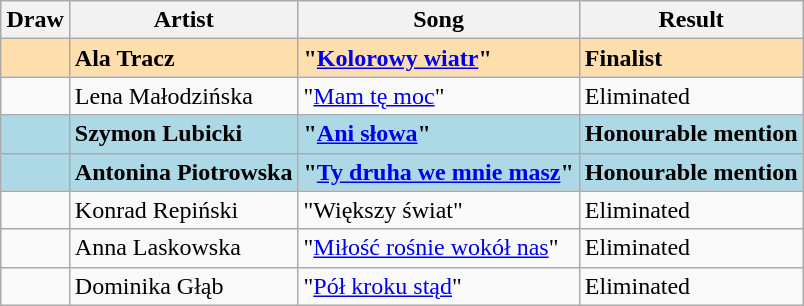<table class="wikitable sortable" style="margin:1em auto 1em auto">
<tr>
<th>Draw</th>
<th>Artist</th>
<th>Song</th>
<th>Result</th>
</tr>
<tr style="font-weight:bold; background:navajowhite;">
<td></td>
<td>Ala Tracz</td>
<td>"<a href='#'>Kolorowy wiatr</a>"</td>
<td>Finalist</td>
</tr>
<tr>
<td></td>
<td>Lena Małodzińska</td>
<td>"<a href='#'>Mam tę moc</a>"</td>
<td>Eliminated</td>
</tr>
<tr style="font-weight:bold; background:lightblue;">
<td></td>
<td>Szymon Lubicki</td>
<td>"<a href='#'>Ani słowa</a>"</td>
<td>Honourable mention</td>
</tr>
<tr style="font-weight:bold; background:lightblue;">
<td></td>
<td>Antonina Piotrowska</td>
<td>"<a href='#'>Ty druha we mnie masz</a>"</td>
<td>Honourable mention</td>
</tr>
<tr>
<td></td>
<td>Konrad Repiński</td>
<td>"Większy świat"</td>
<td>Eliminated</td>
</tr>
<tr>
<td></td>
<td>Anna Laskowska</td>
<td>"<a href='#'>Miłość rośnie wokół nas</a>"</td>
<td>Eliminated</td>
</tr>
<tr>
<td></td>
<td>Dominika Głąb</td>
<td>"<a href='#'>Pół kroku stąd</a>"</td>
<td>Eliminated</td>
</tr>
</table>
